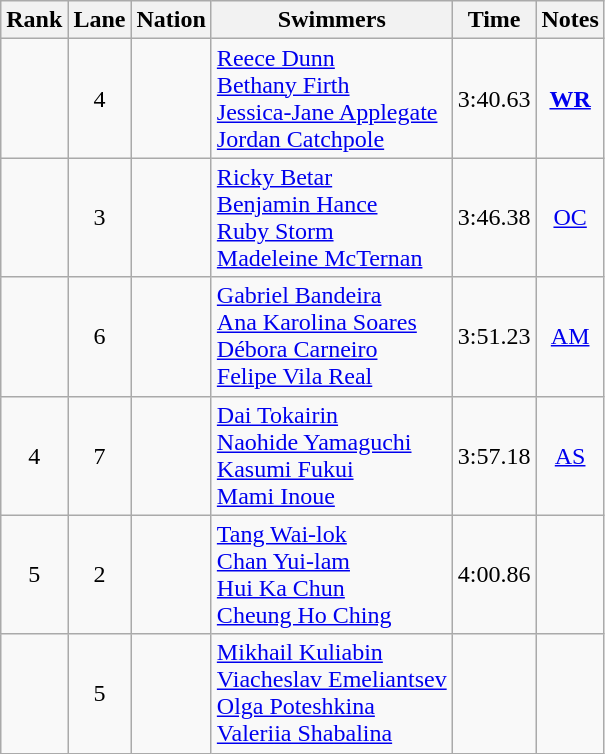<table class="wikitable sortable" style="text-align:center">
<tr>
<th>Rank</th>
<th>Lane</th>
<th>Nation</th>
<th>Swimmers</th>
<th>Time</th>
<th>Notes</th>
</tr>
<tr>
<td></td>
<td>4</td>
<td align=left></td>
<td align=left><a href='#'>Reece Dunn</a><br><a href='#'>Bethany Firth</a><br><a href='#'>Jessica-Jane Applegate</a><br><a href='#'>Jordan Catchpole</a></td>
<td>3:40.63</td>
<td><strong><a href='#'>WR</a></strong></td>
</tr>
<tr>
<td></td>
<td>3</td>
<td align=left></td>
<td align=left><a href='#'>Ricky Betar</a><br><a href='#'>Benjamin Hance</a><br><a href='#'>Ruby Storm</a><br><a href='#'>Madeleine McTernan</a></td>
<td>3:46.38</td>
<td><a href='#'>OC</a></td>
</tr>
<tr>
<td></td>
<td>6</td>
<td align=left></td>
<td align=left><a href='#'>Gabriel Bandeira</a><br><a href='#'>Ana Karolina Soares</a><br><a href='#'>Débora Carneiro</a><br><a href='#'>Felipe Vila Real</a></td>
<td>3:51.23</td>
<td><a href='#'>AM</a></td>
</tr>
<tr>
<td>4</td>
<td>7</td>
<td align=left></td>
<td align=left><a href='#'>Dai Tokairin</a><br><a href='#'>Naohide Yamaguchi</a><br><a href='#'>Kasumi Fukui</a><br><a href='#'>Mami Inoue</a></td>
<td>3:57.18</td>
<td><a href='#'>AS</a></td>
</tr>
<tr>
<td>5</td>
<td>2</td>
<td align=left></td>
<td align=left><a href='#'>Tang Wai-lok</a><br><a href='#'>Chan Yui-lam</a><br><a href='#'>Hui Ka Chun</a><br><a href='#'>Cheung Ho Ching</a></td>
<td>4:00.86</td>
<td></td>
</tr>
<tr>
<td></td>
<td>5</td>
<td align=left></td>
<td align=left><a href='#'>Mikhail Kuliabin</a><br><a href='#'>Viacheslav Emeliantsev</a><br><a href='#'>Olga Poteshkina</a><br><a href='#'>Valeriia Shabalina</a></td>
<td></td>
<td></td>
</tr>
</table>
